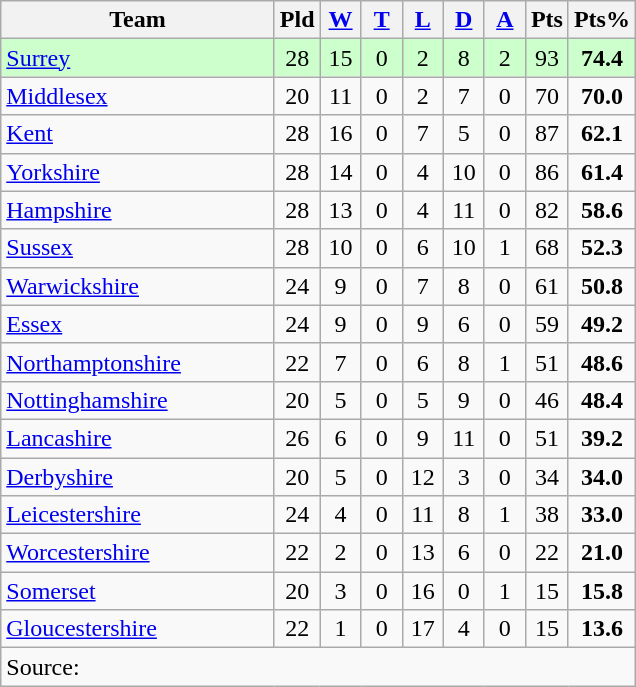<table class="wikitable" style="text-align:center;">
<tr>
<th width=175>Team</th>
<th width=20 abbr="Played">Pld</th>
<th width=20 abbr="Won"><a href='#'>W</a></th>
<th width=20 abbr="Tied"><a href='#'>T</a></th>
<th width=20 abbr="Lost"><a href='#'>L</a></th>
<th width=20 abbr="Drawn"><a href='#'>D</a></th>
<th width=20 abbr="Abandoned"><a href='#'>A</a></th>
<th width=20 abbr="Points">Pts</th>
<th width=20 abbr="% of possible points">Pts%</th>
</tr>
<tr style="background:#ccffcc;">
<td style="text-align:left;"><a href='#'>Surrey</a></td>
<td>28</td>
<td>15</td>
<td>0</td>
<td>2</td>
<td>8</td>
<td>2</td>
<td>93</td>
<td><strong>74.4</strong></td>
</tr>
<tr style="background:#f9f9f9;">
<td style="text-align:left;"><a href='#'>Middlesex</a></td>
<td>20</td>
<td>11</td>
<td>0</td>
<td>2</td>
<td>7</td>
<td>0</td>
<td>70</td>
<td><strong>70.0</strong></td>
</tr>
<tr style="background:#f9f9f9;">
<td style="text-align:left;"><a href='#'>Kent</a></td>
<td>28</td>
<td>16</td>
<td>0</td>
<td>7</td>
<td>5</td>
<td>0</td>
<td>87</td>
<td><strong>62.1</strong></td>
</tr>
<tr style="background:#f9f9f9;">
<td style="text-align:left;"><a href='#'>Yorkshire</a></td>
<td>28</td>
<td>14</td>
<td>0</td>
<td>4</td>
<td>10</td>
<td>0</td>
<td>86</td>
<td><strong>61.4</strong></td>
</tr>
<tr style="background:#f9f9f9;">
<td style="text-align:left;"><a href='#'>Hampshire</a></td>
<td>28</td>
<td>13</td>
<td>0</td>
<td>4</td>
<td>11</td>
<td>0</td>
<td>82</td>
<td><strong>58.6</strong></td>
</tr>
<tr style="background:#f9f9f9;">
<td style="text-align:left;"><a href='#'>Sussex</a></td>
<td>28</td>
<td>10</td>
<td>0</td>
<td>6</td>
<td>10</td>
<td>1</td>
<td>68</td>
<td><strong>52.3</strong></td>
</tr>
<tr style="background:#f9f9f9;">
<td style="text-align:left;"><a href='#'>Warwickshire</a></td>
<td>24</td>
<td>9</td>
<td>0</td>
<td>7</td>
<td>8</td>
<td>0</td>
<td>61</td>
<td><strong>50.8</strong></td>
</tr>
<tr style="background:#f9f9f9;">
<td style="text-align:left;"><a href='#'>Essex</a></td>
<td>24</td>
<td>9</td>
<td>0</td>
<td>9</td>
<td>6</td>
<td>0</td>
<td>59</td>
<td><strong>49.2</strong></td>
</tr>
<tr style="background:#f9f9f9;">
<td style="text-align:left;"><a href='#'>Northamptonshire</a></td>
<td>22</td>
<td>7</td>
<td>0</td>
<td>6</td>
<td>8</td>
<td>1</td>
<td>51</td>
<td><strong>48.6</strong></td>
</tr>
<tr style="background:#f9f9f9;">
<td style="text-align:left;"><a href='#'>Nottinghamshire</a></td>
<td>20</td>
<td>5</td>
<td>0</td>
<td>5</td>
<td>9</td>
<td>0</td>
<td>46</td>
<td><strong>48.4</strong></td>
</tr>
<tr style="background:#f9f9f9;">
<td style="text-align:left;"><a href='#'>Lancashire</a></td>
<td>26</td>
<td>6</td>
<td>0</td>
<td>9</td>
<td>11</td>
<td>0</td>
<td>51</td>
<td><strong>39.2</strong></td>
</tr>
<tr style="background:#f9f9f9;">
<td style="text-align:left;"><a href='#'>Derbyshire</a></td>
<td>20</td>
<td>5</td>
<td>0</td>
<td>12</td>
<td>3</td>
<td>0</td>
<td>34</td>
<td><strong>34.0</strong></td>
</tr>
<tr style="background:#f9f9f9;">
<td style="text-align:left;"><a href='#'>Leicestershire</a></td>
<td>24</td>
<td>4</td>
<td>0</td>
<td>11</td>
<td>8</td>
<td>1</td>
<td>38</td>
<td><strong>33.0</strong></td>
</tr>
<tr style="background:#f9f9f9;">
<td style="text-align:left;"><a href='#'>Worcestershire</a></td>
<td>22</td>
<td>2</td>
<td>0</td>
<td>13</td>
<td>6</td>
<td>0</td>
<td>22</td>
<td><strong>21.0</strong></td>
</tr>
<tr style="background:#f9f9f9;">
<td style="text-align:left;"><a href='#'>Somerset</a></td>
<td>20</td>
<td>3</td>
<td>0</td>
<td>16</td>
<td>0</td>
<td>1</td>
<td>15</td>
<td><strong>15.8</strong></td>
</tr>
<tr style="background:#f9f9f9;">
<td style="text-align:left;"><a href='#'>Gloucestershire</a></td>
<td>22</td>
<td>1</td>
<td>0</td>
<td>17</td>
<td>4</td>
<td>0</td>
<td>15</td>
<td><strong>13.6</strong></td>
</tr>
<tr>
<td colspan=9 align="left">Source:</td>
</tr>
</table>
